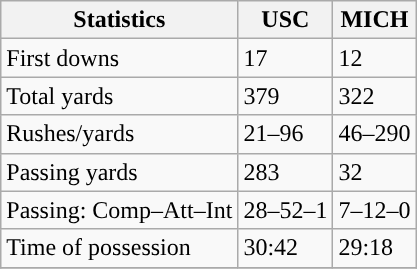<table class="wikitable" style="float: left;">
<tr>
<th>Statistics</th>
<th>USC</th>
<th>MICH</th>
</tr>
<tr>
<td>First downs</td>
<td>17</td>
<td>12</td>
</tr>
<tr>
<td>Total yards</td>
<td>379</td>
<td>322</td>
</tr>
<tr>
<td>Rushes/yards</td>
<td>21–96</td>
<td>46–290</td>
</tr>
<tr>
<td>Passing yards</td>
<td>283</td>
<td>32</td>
</tr>
<tr>
<td>Passing: Comp–Att–Int</td>
<td>28–52–1</td>
<td>7–12–0</td>
</tr>
<tr>
<td>Time of possession</td>
<td>30:42</td>
<td>29:18</td>
</tr>
<tr>
</tr>
</table>
